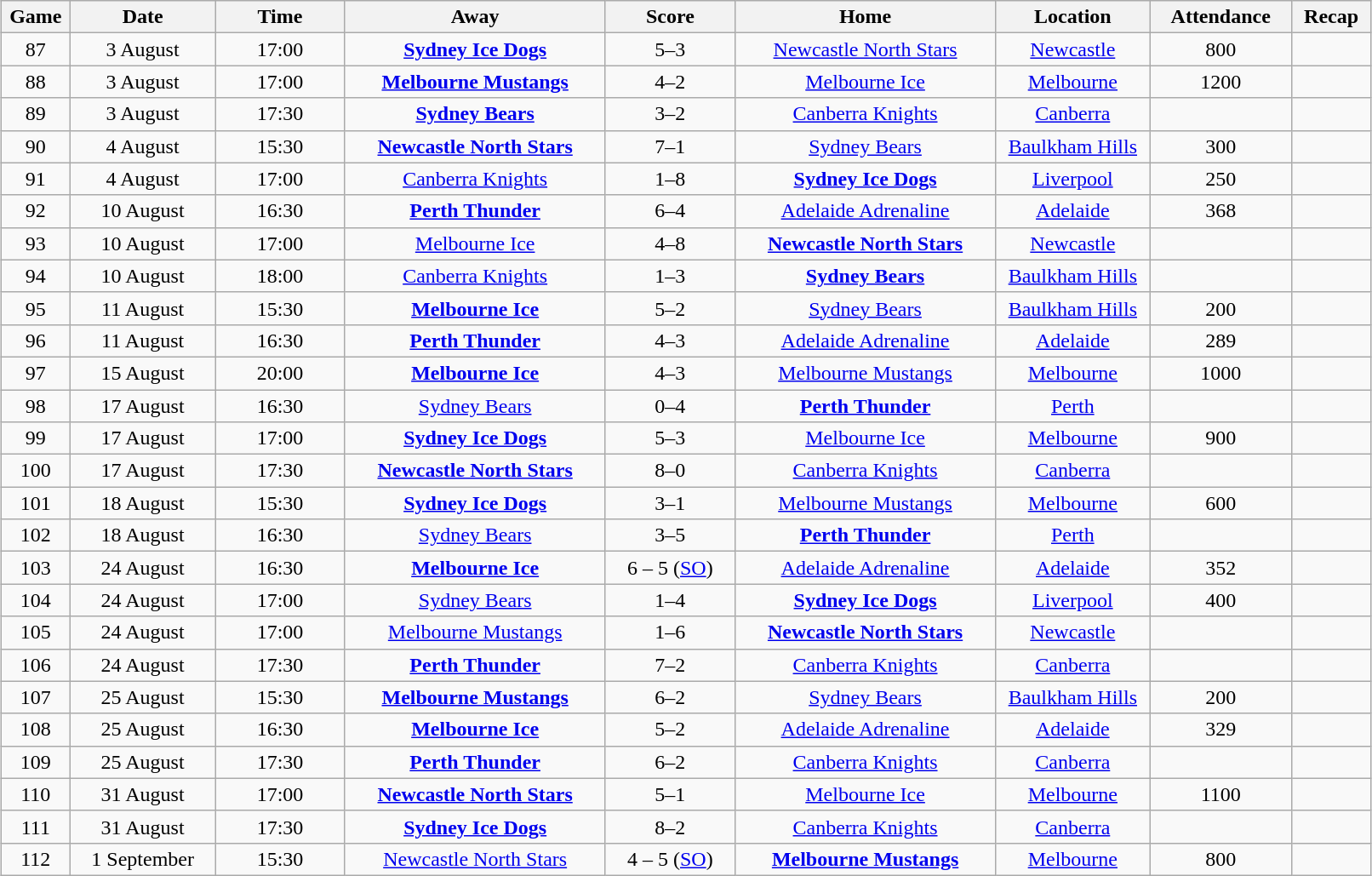<table class="wikitable" width="85%" style="margin: 1em auto 1em auto">
<tr>
<th width="1%">Game</th>
<th width="6%">Date</th>
<th width="6%">Time</th>
<th width="12%">Away</th>
<th width="6%">Score</th>
<th width="12%">Home</th>
<th width="7%">Location</th>
<th width="4%">Attendance</th>
<th width="2%">Recap</th>
</tr>
<tr align="center">
<td>87</td>
<td>3 August</td>
<td>17:00</td>
<td><strong><a href='#'>Sydney Ice Dogs</a></strong></td>
<td>5–3</td>
<td><a href='#'>Newcastle North Stars</a></td>
<td><a href='#'>Newcastle</a></td>
<td>800</td>
<td></td>
</tr>
<tr align="center">
<td>88</td>
<td>3 August</td>
<td>17:00</td>
<td><strong><a href='#'>Melbourne Mustangs</a></strong></td>
<td>4–2</td>
<td><a href='#'>Melbourne Ice</a></td>
<td><a href='#'>Melbourne</a></td>
<td>1200</td>
<td></td>
</tr>
<tr align="center">
<td>89</td>
<td>3 August</td>
<td>17:30</td>
<td><strong><a href='#'>Sydney Bears</a></strong></td>
<td>3–2</td>
<td><a href='#'>Canberra Knights</a></td>
<td><a href='#'>Canberra</a></td>
<td></td>
<td></td>
</tr>
<tr align="center">
<td>90</td>
<td>4 August</td>
<td>15:30</td>
<td><strong><a href='#'>Newcastle North Stars</a></strong></td>
<td>7–1</td>
<td><a href='#'>Sydney Bears</a></td>
<td><a href='#'>Baulkham Hills</a></td>
<td>300</td>
<td></td>
</tr>
<tr align="center">
<td>91</td>
<td>4 August</td>
<td>17:00</td>
<td><a href='#'>Canberra Knights</a></td>
<td>1–8</td>
<td><strong><a href='#'>Sydney Ice Dogs</a></strong></td>
<td><a href='#'>Liverpool</a></td>
<td>250</td>
<td></td>
</tr>
<tr align="center">
<td>92</td>
<td>10 August</td>
<td>16:30</td>
<td><strong><a href='#'>Perth Thunder</a></strong></td>
<td>6–4</td>
<td><a href='#'>Adelaide Adrenaline</a></td>
<td><a href='#'>Adelaide</a></td>
<td>368</td>
<td></td>
</tr>
<tr align="center">
<td>93</td>
<td>10 August</td>
<td>17:00</td>
<td><a href='#'>Melbourne Ice</a></td>
<td>4–8</td>
<td><strong><a href='#'>Newcastle North Stars</a></strong></td>
<td><a href='#'>Newcastle</a></td>
<td></td>
<td></td>
</tr>
<tr align="center">
<td>94</td>
<td>10 August</td>
<td>18:00</td>
<td><a href='#'>Canberra Knights</a></td>
<td>1–3</td>
<td><strong><a href='#'>Sydney Bears</a></strong></td>
<td><a href='#'>Baulkham Hills</a></td>
<td></td>
<td></td>
</tr>
<tr align="center">
<td>95</td>
<td>11 August</td>
<td>15:30</td>
<td><strong><a href='#'>Melbourne Ice</a></strong></td>
<td>5–2</td>
<td><a href='#'>Sydney Bears</a></td>
<td><a href='#'>Baulkham Hills</a></td>
<td>200</td>
<td></td>
</tr>
<tr align="center">
<td>96</td>
<td>11 August</td>
<td>16:30</td>
<td><strong><a href='#'>Perth Thunder</a></strong></td>
<td>4–3</td>
<td><a href='#'>Adelaide Adrenaline</a></td>
<td><a href='#'>Adelaide</a></td>
<td>289</td>
<td></td>
</tr>
<tr align="center">
<td>97</td>
<td>15 August</td>
<td>20:00</td>
<td><strong><a href='#'>Melbourne Ice</a></strong></td>
<td>4–3</td>
<td><a href='#'>Melbourne Mustangs</a></td>
<td><a href='#'>Melbourne</a></td>
<td>1000</td>
<td></td>
</tr>
<tr align="center">
<td>98</td>
<td>17 August</td>
<td>16:30</td>
<td><a href='#'>Sydney Bears</a></td>
<td>0–4</td>
<td><strong><a href='#'>Perth Thunder</a></strong></td>
<td><a href='#'>Perth</a></td>
<td></td>
<td></td>
</tr>
<tr align="center">
<td>99</td>
<td>17 August</td>
<td>17:00</td>
<td><strong><a href='#'>Sydney Ice Dogs</a></strong></td>
<td>5–3</td>
<td><a href='#'>Melbourne Ice</a></td>
<td><a href='#'>Melbourne</a></td>
<td>900</td>
<td></td>
</tr>
<tr align="center">
<td>100</td>
<td>17 August</td>
<td>17:30</td>
<td><strong><a href='#'>Newcastle North Stars</a></strong></td>
<td>8–0</td>
<td><a href='#'>Canberra Knights</a></td>
<td><a href='#'>Canberra</a></td>
<td></td>
<td></td>
</tr>
<tr align="center">
<td>101</td>
<td>18 August</td>
<td>15:30</td>
<td><strong><a href='#'>Sydney Ice Dogs</a></strong></td>
<td>3–1</td>
<td><a href='#'>Melbourne Mustangs</a></td>
<td><a href='#'>Melbourne</a></td>
<td>600</td>
<td></td>
</tr>
<tr align="center">
<td>102</td>
<td>18 August</td>
<td>16:30</td>
<td><a href='#'>Sydney Bears</a></td>
<td>3–5</td>
<td><strong><a href='#'>Perth Thunder</a></strong></td>
<td><a href='#'>Perth</a></td>
<td></td>
<td></td>
</tr>
<tr align="center">
<td>103</td>
<td>24 August</td>
<td>16:30</td>
<td><strong><a href='#'>Melbourne Ice</a></strong></td>
<td>6 – 5 (<a href='#'>SO</a>)</td>
<td><a href='#'>Adelaide Adrenaline</a></td>
<td><a href='#'>Adelaide</a></td>
<td>352</td>
<td></td>
</tr>
<tr align="center">
<td>104</td>
<td>24 August</td>
<td>17:00</td>
<td><a href='#'>Sydney Bears</a></td>
<td>1–4</td>
<td><strong><a href='#'>Sydney Ice Dogs</a></strong></td>
<td><a href='#'>Liverpool</a></td>
<td>400</td>
<td></td>
</tr>
<tr align="center">
<td>105</td>
<td>24 August</td>
<td>17:00</td>
<td><a href='#'>Melbourne Mustangs</a></td>
<td>1–6</td>
<td><strong><a href='#'>Newcastle North Stars</a></strong></td>
<td><a href='#'>Newcastle</a></td>
<td></td>
<td></td>
</tr>
<tr align="center">
<td>106</td>
<td>24 August</td>
<td>17:30</td>
<td><strong><a href='#'>Perth Thunder</a></strong></td>
<td>7–2</td>
<td><a href='#'>Canberra Knights</a></td>
<td><a href='#'>Canberra</a></td>
<td></td>
<td></td>
</tr>
<tr align="center">
<td>107</td>
<td>25 August</td>
<td>15:30</td>
<td><strong><a href='#'>Melbourne Mustangs</a></strong></td>
<td>6–2</td>
<td><a href='#'>Sydney Bears</a></td>
<td><a href='#'>Baulkham Hills</a></td>
<td>200</td>
<td></td>
</tr>
<tr align="center">
<td>108</td>
<td>25 August</td>
<td>16:30</td>
<td><strong><a href='#'>Melbourne Ice</a></strong></td>
<td>5–2</td>
<td><a href='#'>Adelaide Adrenaline</a></td>
<td><a href='#'>Adelaide</a></td>
<td>329</td>
<td></td>
</tr>
<tr align="center">
<td>109</td>
<td>25 August</td>
<td>17:30</td>
<td><strong><a href='#'>Perth Thunder</a></strong></td>
<td>6–2</td>
<td><a href='#'>Canberra Knights</a></td>
<td><a href='#'>Canberra</a></td>
<td></td>
<td></td>
</tr>
<tr align="center">
<td>110</td>
<td>31 August</td>
<td>17:00</td>
<td><strong><a href='#'>Newcastle North Stars</a></strong></td>
<td>5–1</td>
<td><a href='#'>Melbourne Ice</a></td>
<td><a href='#'>Melbourne</a></td>
<td>1100</td>
<td></td>
</tr>
<tr align="center">
<td>111</td>
<td>31 August</td>
<td>17:30</td>
<td><strong><a href='#'>Sydney Ice Dogs</a></strong></td>
<td>8–2</td>
<td><a href='#'>Canberra Knights</a></td>
<td><a href='#'>Canberra</a></td>
<td></td>
<td></td>
</tr>
<tr align="center">
<td>112</td>
<td>1 September</td>
<td>15:30</td>
<td><a href='#'>Newcastle North Stars</a></td>
<td>4 – 5 (<a href='#'>SO</a>)</td>
<td><strong><a href='#'>Melbourne Mustangs</a></strong></td>
<td><a href='#'>Melbourne</a></td>
<td>800</td>
<td></td>
</tr>
</table>
